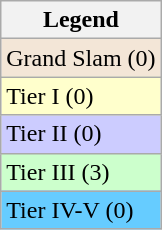<table class="wikitable sortable mw-collapsible mw-collapsed">
<tr>
<th>Legend</th>
</tr>
<tr bgcolor="#f3e6d7">
<td>Grand Slam (0)</td>
</tr>
<tr bgcolor="#ffffcc">
<td>Tier I (0)</td>
</tr>
<tr bgcolor="#ccccff">
<td>Tier II (0)</td>
</tr>
<tr bgcolor="#CCFFCC">
<td>Tier III (3)</td>
</tr>
<tr bgcolor="#66CCFF">
<td>Tier IV-V (0)</td>
</tr>
</table>
